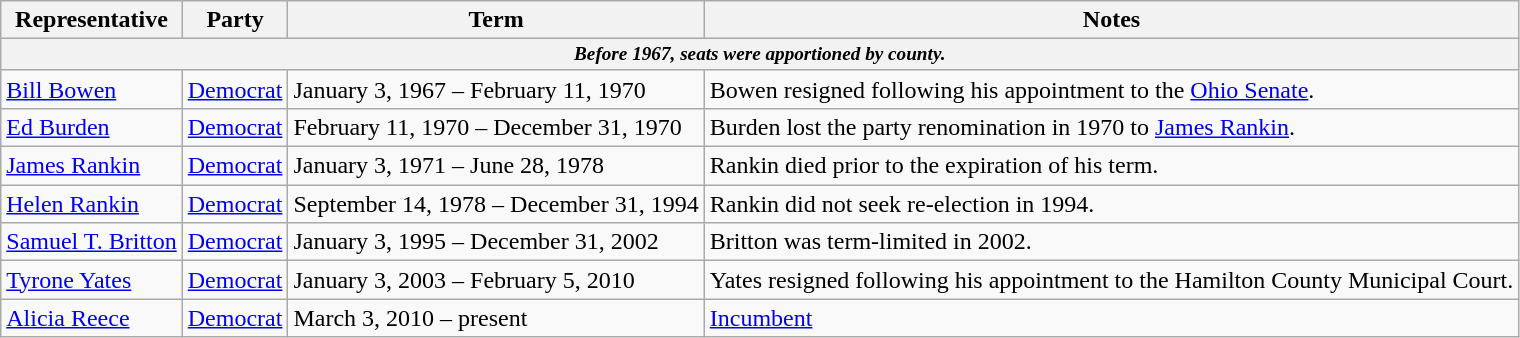<table class=wikitable>
<tr valign=bottom>
<th>Representative</th>
<th>Party</th>
<th>Term</th>
<th>Notes</th>
</tr>
<tr>
<th colspan=5 style="font-size: 80%;"><em>Before 1967, seats were apportioned by county.</em></th>
</tr>
<tr>
<td><a href='#'>Bill Bowen</a></td>
<td><a href='#'>Democrat</a></td>
<td>January 3, 1967 – February 11, 1970</td>
<td>Bowen resigned following his appointment to the <a href='#'>Ohio Senate</a>.</td>
</tr>
<tr>
<td><a href='#'>Ed Burden</a></td>
<td><a href='#'>Democrat</a></td>
<td>February 11, 1970 – December 31, 1970</td>
<td>Burden lost the party renomination in 1970 to <a href='#'>James Rankin</a>.</td>
</tr>
<tr>
<td><a href='#'>James Rankin</a></td>
<td><a href='#'>Democrat</a></td>
<td>January 3, 1971 – June 28, 1978</td>
<td>Rankin died prior to the expiration of his term.</td>
</tr>
<tr>
<td><a href='#'>Helen Rankin</a></td>
<td><a href='#'>Democrat</a></td>
<td>September 14, 1978 – December 31, 1994</td>
<td>Rankin did not seek re-election in 1994.</td>
</tr>
<tr>
<td><a href='#'>Samuel T. Britton</a></td>
<td><a href='#'>Democrat</a></td>
<td>January 3, 1995 – December 31, 2002</td>
<td>Britton was term-limited in 2002.</td>
</tr>
<tr>
<td><a href='#'>Tyrone Yates</a></td>
<td><a href='#'>Democrat</a></td>
<td>January 3, 2003 – February 5, 2010</td>
<td>Yates resigned following his appointment to the Hamilton County Municipal Court.</td>
</tr>
<tr>
<td><a href='#'>Alicia Reece</a></td>
<td><a href='#'>Democrat</a></td>
<td>March 3, 2010 – present</td>
<td><a href='#'>Incumbent</a></td>
</tr>
</table>
